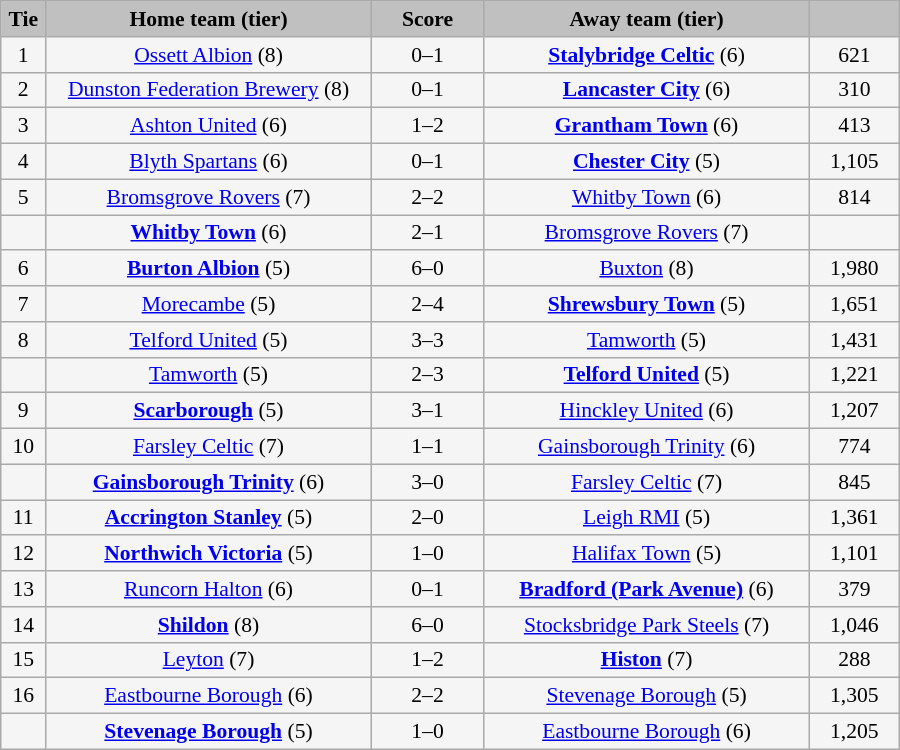<table class="wikitable" style="width: 600px; background:WhiteSmoke; text-align:center; font-size:90%">
<tr>
<td scope="col" style="width:  5.00%; background:silver;"><strong>Tie</strong></td>
<td scope="col" style="width: 36.25%; background:silver;"><strong>Home team (tier)</strong></td>
<td scope="col" style="width: 12.50%; background:silver;"><strong>Score</strong></td>
<td scope="col" style="width: 36.25%; background:silver;"><strong>Away team (tier)</strong></td>
<td scope="col" style="width: 10.00%; background:silver;"><strong></strong></td>
</tr>
<tr>
<td>1</td>
<td><a href='#'>Ossett Albion</a> (8)</td>
<td>0–1</td>
<td><strong><a href='#'>Stalybridge Celtic</a></strong> (6)</td>
<td>621</td>
</tr>
<tr>
<td>2</td>
<td><a href='#'>Dunston Federation Brewery</a> (8)</td>
<td>0–1</td>
<td><strong><a href='#'>Lancaster City</a></strong> (6)</td>
<td>310</td>
</tr>
<tr>
<td>3</td>
<td><a href='#'>Ashton United</a> (6)</td>
<td>1–2</td>
<td><strong><a href='#'>Grantham Town</a></strong> (6)</td>
<td>413</td>
</tr>
<tr>
<td>4</td>
<td><a href='#'>Blyth Spartans</a> (6)</td>
<td>0–1</td>
<td><strong><a href='#'>Chester City</a></strong> (5)</td>
<td>1,105</td>
</tr>
<tr>
<td>5</td>
<td><a href='#'>Bromsgrove Rovers</a> (7)</td>
<td>2–2</td>
<td><a href='#'>Whitby Town</a> (6)</td>
<td>814</td>
</tr>
<tr>
<td><em></em></td>
<td><strong><a href='#'>Whitby Town</a></strong> (6)</td>
<td>2–1</td>
<td><a href='#'>Bromsgrove Rovers</a> (7)</td>
<td></td>
</tr>
<tr>
<td>6</td>
<td><strong><a href='#'>Burton Albion</a></strong> (5)</td>
<td>6–0</td>
<td><a href='#'>Buxton</a> (8)</td>
<td>1,980</td>
</tr>
<tr>
<td>7</td>
<td><a href='#'>Morecambe</a> (5)</td>
<td>2–4</td>
<td><strong><a href='#'>Shrewsbury Town</a></strong> (5)</td>
<td>1,651</td>
</tr>
<tr>
<td>8</td>
<td><a href='#'>Telford United</a> (5)</td>
<td>3–3</td>
<td><a href='#'>Tamworth</a> (5)</td>
<td>1,431</td>
</tr>
<tr>
<td><em></em></td>
<td><a href='#'>Tamworth</a> (5)</td>
<td>2–3</td>
<td><strong><a href='#'>Telford United</a></strong> (5)</td>
<td>1,221</td>
</tr>
<tr>
<td>9</td>
<td><strong><a href='#'>Scarborough</a></strong> (5)</td>
<td>3–1</td>
<td><a href='#'>Hinckley United</a> (6)</td>
<td>1,207</td>
</tr>
<tr>
<td>10</td>
<td><a href='#'>Farsley Celtic</a> (7)</td>
<td>1–1</td>
<td><a href='#'>Gainsborough Trinity</a> (6)</td>
<td>774</td>
</tr>
<tr>
<td><em></em></td>
<td><strong><a href='#'>Gainsborough Trinity</a></strong> (6)</td>
<td>3–0</td>
<td><a href='#'>Farsley Celtic</a> (7)</td>
<td>845</td>
</tr>
<tr>
<td>11</td>
<td><strong><a href='#'>Accrington Stanley</a></strong> (5)</td>
<td>2–0</td>
<td><a href='#'>Leigh RMI</a> (5)</td>
<td>1,361</td>
</tr>
<tr>
<td>12</td>
<td><strong><a href='#'>Northwich Victoria</a></strong> (5)</td>
<td>1–0</td>
<td><a href='#'>Halifax Town</a> (5)</td>
<td>1,101</td>
</tr>
<tr>
<td>13</td>
<td><a href='#'>Runcorn Halton</a> (6)</td>
<td>0–1</td>
<td><strong><a href='#'>Bradford (Park Avenue)</a></strong> (6)</td>
<td>379</td>
</tr>
<tr>
<td>14</td>
<td><strong><a href='#'>Shildon</a></strong> (8)</td>
<td>6–0</td>
<td><a href='#'>Stocksbridge Park Steels</a> (7)</td>
<td>1,046</td>
</tr>
<tr>
<td>15</td>
<td><a href='#'>Leyton</a> (7)</td>
<td>1–2</td>
<td><strong><a href='#'>Histon</a></strong> (7)</td>
<td>288</td>
</tr>
<tr>
<td>16</td>
<td><a href='#'>Eastbourne Borough</a> (6)</td>
<td>2–2</td>
<td><a href='#'>Stevenage Borough</a> (5)</td>
<td>1,305</td>
</tr>
<tr>
<td><em></em></td>
<td><strong><a href='#'>Stevenage Borough</a></strong> (5)</td>
<td>1–0</td>
<td><a href='#'>Eastbourne Borough</a> (6)</td>
<td>1,205</td>
</tr>
</table>
